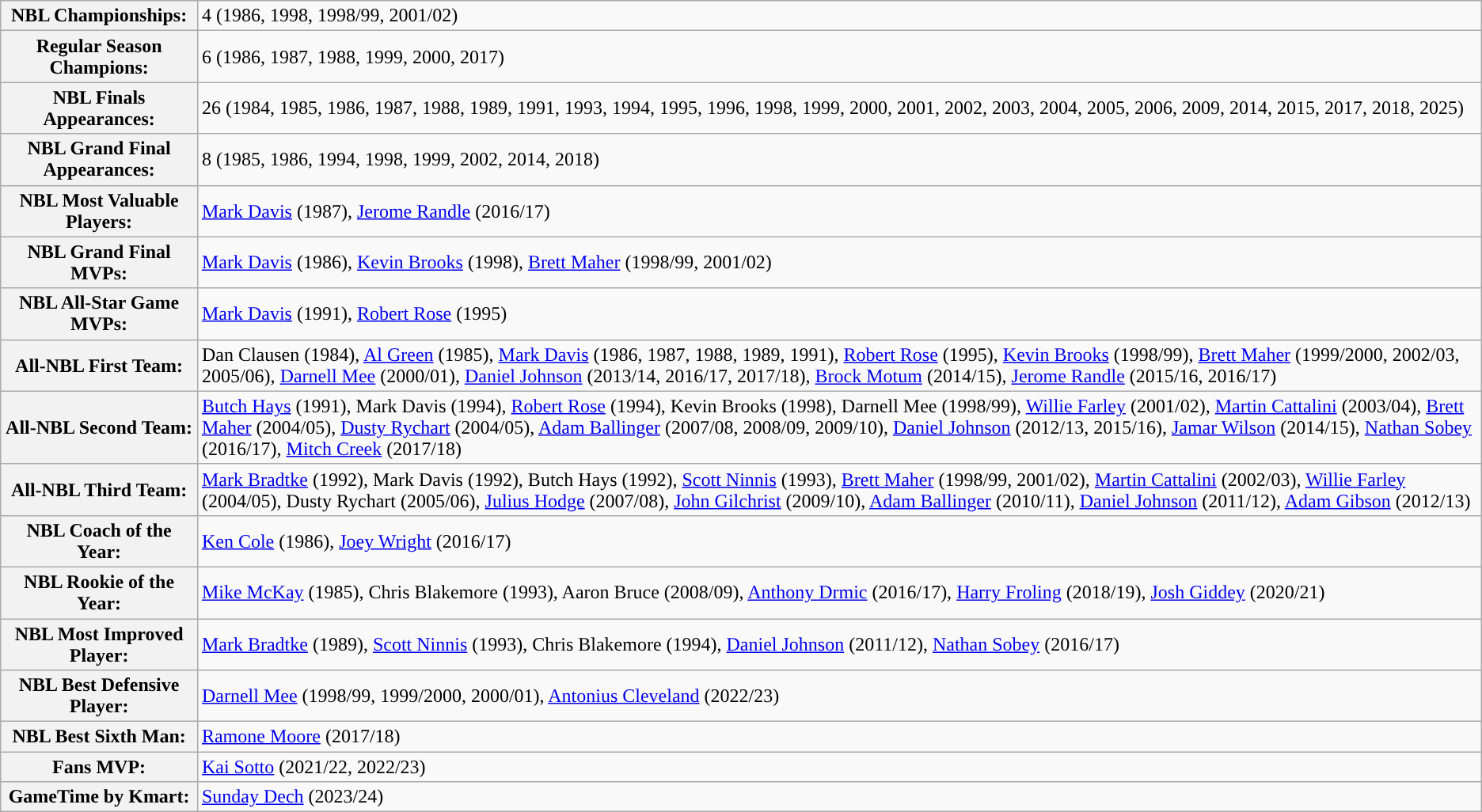<table class="wikitable">
<tr align=left>
<th>NBL Championships:</th>
<td>4 (1986, 1998, 1998/99, 2001/02)</td>
</tr>
<tr>
<th>Regular Season Champions:</th>
<td>6 (1986, 1987, 1988, 1999, 2000, 2017)</td>
</tr>
<tr>
<th>NBL Finals Appearances:</th>
<td>26 (1984, 1985, 1986, 1987, 1988, 1989, 1991, 1993, 1994, 1995, 1996, 1998, 1999, 2000, 2001, 2002, 2003, 2004, 2005, 2006, 2009, 2014, 2015, 2017, 2018, 2025)</td>
</tr>
<tr>
<th>NBL Grand Final Appearances:</th>
<td>8 (1985, 1986, 1994, 1998, 1999, 2002, 2014, 2018)</td>
</tr>
<tr>
<th>NBL Most Valuable Players:</th>
<td><a href='#'>Mark Davis</a> (1987), <a href='#'>Jerome Randle</a> (2016/17)</td>
</tr>
<tr>
<th>NBL Grand Final MVPs:</th>
<td><a href='#'>Mark Davis</a> (1986), <a href='#'>Kevin Brooks</a> (1998), <a href='#'>Brett Maher</a> (1998/99, 2001/02)</td>
</tr>
<tr>
<th>NBL All-Star Game MVPs:</th>
<td><a href='#'>Mark Davis</a> (1991), <a href='#'>Robert Rose</a> (1995)</td>
</tr>
<tr>
<th>All-NBL First Team:</th>
<td>Dan Clausen (1984), <a href='#'>Al Green</a> (1985), <a href='#'>Mark Davis</a> (1986, 1987, 1988, 1989, 1991), <a href='#'>Robert Rose</a> (1995), <a href='#'>Kevin Brooks</a> (1998/99), <a href='#'>Brett Maher</a> (1999/2000, 2002/03, 2005/06), <a href='#'>Darnell Mee</a> (2000/01), <a href='#'>Daniel Johnson</a> (2013/14, 2016/17, 2017/18), <a href='#'>Brock Motum</a> (2014/15), <a href='#'>Jerome Randle</a> (2015/16, 2016/17)</td>
</tr>
<tr>
<th>All-NBL Second Team:</th>
<td><a href='#'>Butch Hays</a> (1991), Mark Davis (1994), <a href='#'>Robert Rose</a> (1994), Kevin Brooks (1998), Darnell Mee (1998/99), <a href='#'>Willie Farley</a> (2001/02), <a href='#'>Martin Cattalini</a> (2003/04), <a href='#'>Brett Maher</a> (2004/05), <a href='#'>Dusty Rychart</a> (2004/05), <a href='#'>Adam Ballinger</a> (2007/08, 2008/09, 2009/10), <a href='#'>Daniel Johnson</a> (2012/13, 2015/16), <a href='#'>Jamar Wilson</a> (2014/15), <a href='#'>Nathan Sobey</a> (2016/17), <a href='#'>Mitch Creek</a> (2017/18)</td>
</tr>
<tr>
<th>All-NBL Third Team:</th>
<td><a href='#'>Mark Bradtke</a> (1992), Mark Davis (1992), Butch Hays (1992), <a href='#'>Scott Ninnis</a> (1993), <a href='#'>Brett Maher</a> (1998/99, 2001/02), <a href='#'>Martin Cattalini</a> (2002/03), <a href='#'>Willie Farley</a> (2004/05), Dusty Rychart (2005/06), <a href='#'>Julius Hodge</a> (2007/08), <a href='#'>John Gilchrist</a> (2009/10), <a href='#'>Adam Ballinger</a> (2010/11), <a href='#'>Daniel Johnson</a> (2011/12), <a href='#'>Adam Gibson</a> (2012/13)</td>
</tr>
<tr>
<th>NBL Coach of the Year:</th>
<td><a href='#'>Ken Cole</a> (1986), <a href='#'>Joey Wright</a> (2016/17)</td>
</tr>
<tr>
<th>NBL Rookie of the Year:</th>
<td><a href='#'>Mike McKay</a> (1985), Chris Blakemore (1993), Aaron Bruce (2008/09), <a href='#'>Anthony Drmic</a> (2016/17), <a href='#'>Harry Froling</a> (2018/19), <a href='#'>Josh Giddey</a> (2020/21)</td>
</tr>
<tr>
<th>NBL Most Improved Player:</th>
<td><a href='#'>Mark Bradtke</a> (1989), <a href='#'>Scott Ninnis</a> (1993), Chris Blakemore (1994), <a href='#'>Daniel Johnson</a> (2011/12), <a href='#'>Nathan Sobey</a> (2016/17)</td>
</tr>
<tr>
<th>NBL Best Defensive Player:</th>
<td><a href='#'>Darnell Mee</a> (1998/99, 1999/2000, 2000/01), <a href='#'>Antonius Cleveland</a> (2022/23)</td>
</tr>
<tr>
<th>NBL Best Sixth Man:</th>
<td><a href='#'>Ramone Moore</a> (2017/18)</td>
</tr>
<tr>
<th>Fans MVP:</th>
<td><a href='#'>Kai Sotto</a> (2021/22, 2022/23)</td>
</tr>
<tr>
<th>GameTime by Kmart:</th>
<td><a href='#'>Sunday Dech</a> (2023/24)</td>
</tr>
</table>
